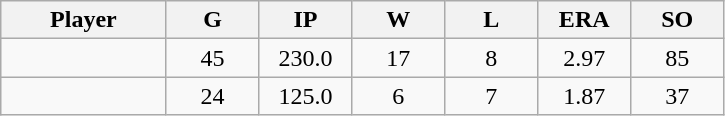<table class="wikitable sortable">
<tr>
<th bgcolor="#DDDDFF" width="16%">Player</th>
<th bgcolor="#DDDDFF" width="9%">G</th>
<th bgcolor="#DDDDFF" width="9%">IP</th>
<th bgcolor="#DDDDFF" width="9%">W</th>
<th bgcolor="#DDDDFF" width="9%">L</th>
<th bgcolor="#DDDDFF" width="9%">ERA</th>
<th bgcolor="#DDDDFF" width="9%">SO</th>
</tr>
<tr align="center">
<td></td>
<td>45</td>
<td>230.0</td>
<td>17</td>
<td>8</td>
<td>2.97</td>
<td>85</td>
</tr>
<tr align="center">
<td></td>
<td>24</td>
<td>125.0</td>
<td>6</td>
<td>7</td>
<td>1.87</td>
<td>37</td>
</tr>
</table>
